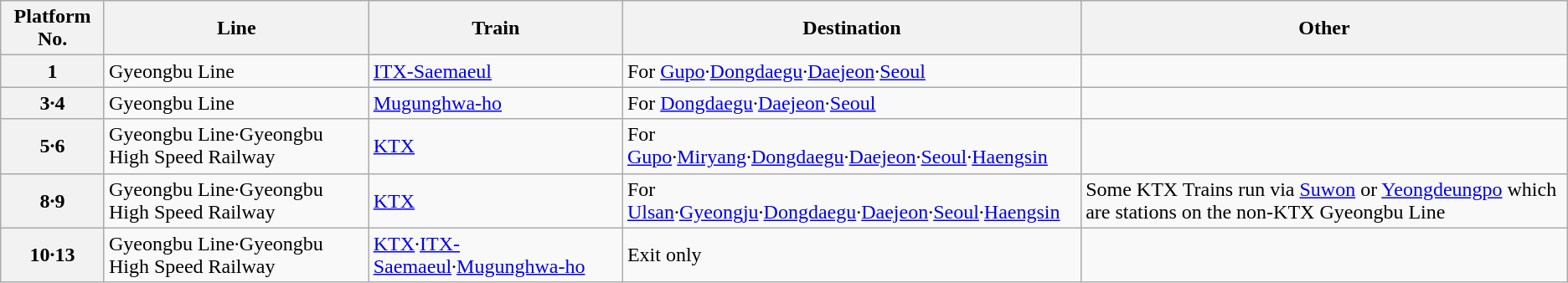<table cellspacing="0" cellpadding="3" frame="hsides" rules="rows" style="" class="wikitable">
<tr>
<th>Platform No.</th>
<th>Line</th>
<th>Train</th>
<th>Destination</th>
<th>Other</th>
</tr>
<tr>
<th>1</th>
<td>Gyeongbu Line</td>
<td><a href='#'>ITX-Saemaeul</a></td>
<td>For <a href='#'>Gupo</a>·<a href='#'>Dongdaegu</a>·<a href='#'>Daejeon</a>·<a href='#'>Seoul</a></td>
<td></td>
</tr>
<tr>
<th>3·4</th>
<td>Gyeongbu Line</td>
<td><a href='#'>Mugunghwa-ho</a></td>
<td>For <a href='#'>Dongdaegu</a>·<a href='#'>Daejeon</a>·<a href='#'>Seoul</a></td>
<td></td>
</tr>
<tr>
<th>5·6</th>
<td>Gyeongbu Line·Gyeongbu High Speed Railway</td>
<td><a href='#'>KTX</a></td>
<td>For <a href='#'>Gupo</a>·<a href='#'>Miryang</a>·<a href='#'>Dongdaegu</a>·<a href='#'>Daejeon</a>·<a href='#'>Seoul</a>·<a href='#'>Haengsin</a></td>
<td></td>
</tr>
<tr>
<th>8·9</th>
<td>Gyeongbu Line·Gyeongbu High Speed Railway</td>
<td><a href='#'>KTX</a></td>
<td>For <a href='#'>Ulsan</a>·<a href='#'>Gyeongju</a>·<a href='#'>Dongdaegu</a>·<a href='#'>Daejeon</a>·<a href='#'>Seoul</a>·<a href='#'>Haengsin</a></td>
<td>Some KTX Trains run via <a href='#'>Suwon</a> or <a href='#'>Yeongdeungpo</a> which are stations on the non-KTX Gyeongbu Line</td>
</tr>
<tr>
<th>10·13</th>
<td>Gyeongbu Line·Gyeongbu High Speed Railway</td>
<td><a href='#'>KTX</a>·<a href='#'>ITX-Saemaeul</a>·<a href='#'>Mugunghwa-ho</a></td>
<td>Exit only</td>
<td></td>
</tr>
</table>
